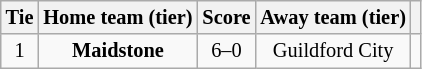<table class="wikitable" style="text-align:center; font-size:85%">
<tr>
<th>Tie</th>
<th>Home team (tier)</th>
<th>Score</th>
<th>Away team (tier)</th>
<th></th>
</tr>
<tr>
<td align="center">1</td>
<td><strong>Maidstone</strong></td>
<td align="center">6–0</td>
<td>Guildford City</td>
<td></td>
</tr>
</table>
